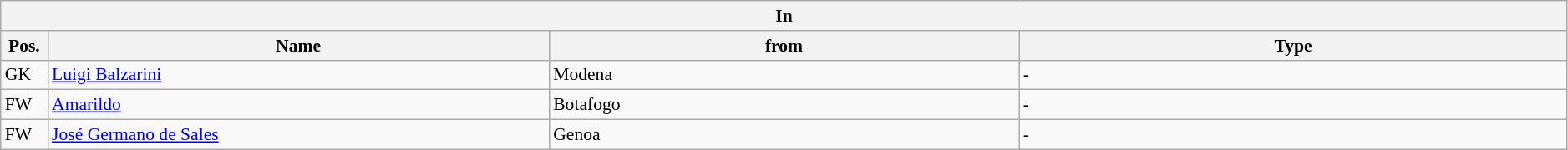<table class="wikitable" style="font-size:90%;width:99%;">
<tr>
<th colspan="4">In</th>
</tr>
<tr>
<th width=3%>Pos.</th>
<th width=32%>Name</th>
<th width=30%>from</th>
<th width=35%>Type</th>
</tr>
<tr>
<td>GK</td>
<td><a href='#'>Luigi Balzarini</a></td>
<td>Modena</td>
<td>-</td>
</tr>
<tr>
<td>FW</td>
<td><a href='#'>Amarildo</a></td>
<td>Botafogo</td>
<td>-</td>
</tr>
<tr>
<td>FW</td>
<td><a href='#'>José Germano de Sales</a></td>
<td>Genoa</td>
<td>-</td>
</tr>
</table>
